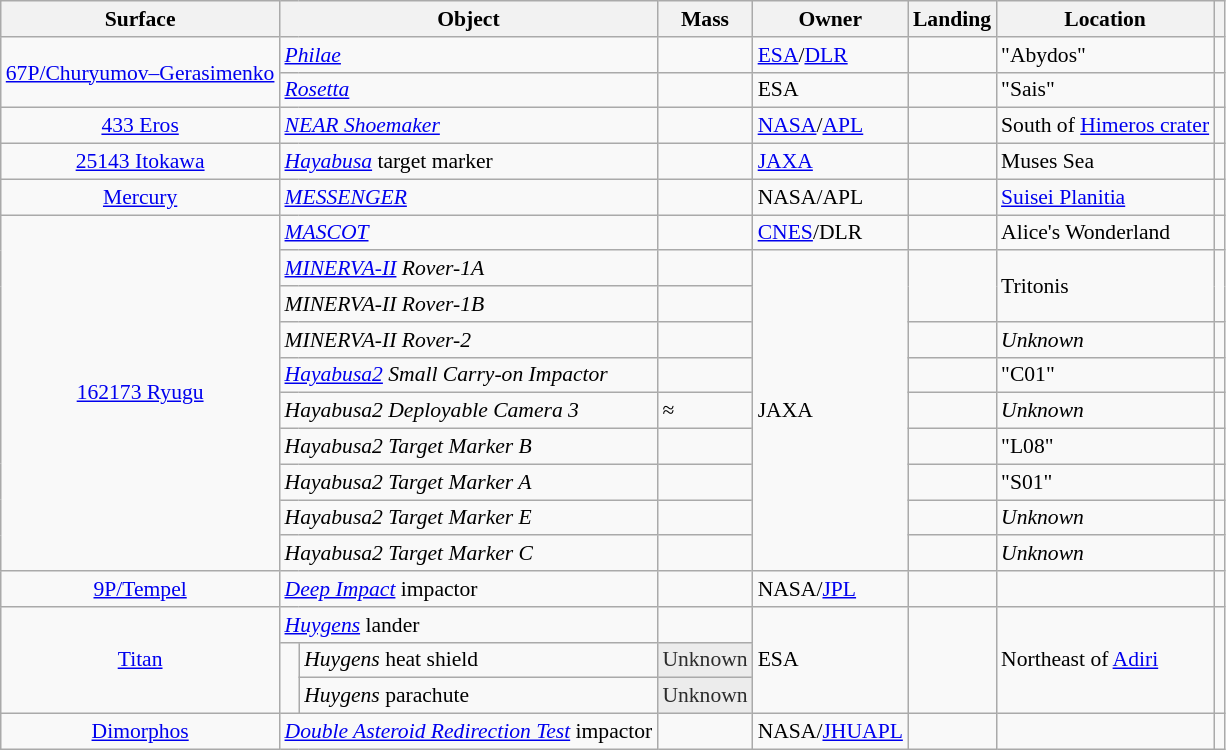<table class="wikitable plainrowheaders sortable sticky-header" style="font-size:90%;">
<tr>
<th>Surface</th>
<th colspan="2">Object</th>
<th>Mass</th>
<th>Owner</th>
<th>Landing</th>
<th class=unsortable>Location</th>
<th class=unsortable></th>
</tr>
<tr>
<td rowspan="2" align=center><a href='#'>67P/Churyumov–Gerasimenko</a></td>
<td colspan="2"><em><a href='#'>Philae</a></em></td>
<td></td>
<td> <a href='#'>ESA</a>/<a href='#'>DLR</a></td>
<td></td>
<td>"Abydos"</td>
<td></td>
</tr>
<tr>
<td colspan="2"><em><a href='#'>Rosetta</a></em></td>
<td></td>
<td> ESA</td>
<td></td>
<td>"Sais"</td>
<td></td>
</tr>
<tr>
<td align=center><a href='#'>433 Eros</a></td>
<td colspan="2"><em><a href='#'>NEAR Shoemaker</a></em></td>
<td></td>
<td> <a href='#'>NASA</a>/<a href='#'>APL</a></td>
<td></td>
<td>South of <a href='#'>Himeros crater</a></td>
<td></td>
</tr>
<tr>
<td align="center"><a href='#'>25143 Itokawa</a></td>
<td colspan="2"><em><a href='#'>Hayabusa</a></em> target marker</td>
<td></td>
<td> <a href='#'>JAXA</a></td>
<td></td>
<td>Muses Sea</td>
<td></td>
</tr>
<tr>
<td align=center><a href='#'>Mercury</a></td>
<td colspan="2"><em><a href='#'>MESSENGER</a></em></td>
<td></td>
<td> NASA/APL</td>
<td></td>
<td><a href='#'>Suisei Planitia</a></td>
<td></td>
</tr>
<tr>
<td rowspan="10" align=center><a href='#'>162173 Ryugu</a></td>
<td colspan="2"><em><a href='#'>MASCOT</a></em></td>
<td></td>
<td> <a href='#'>CNES</a>/DLR</td>
<td></td>
<td>Alice's Wonderland</td>
<td></td>
</tr>
<tr>
<td colspan="2"><em><a href='#'>MINERVA-II</a> Rover-1A</em></td>
<td></td>
<td rowspan="9"> JAXA</td>
<td rowspan="2"></td>
<td rowspan="2">Tritonis</td>
<td rowspan="2"></td>
</tr>
<tr>
<td colspan="2"><em>MINERVA-II Rover-1B</em></td>
<td></td>
</tr>
<tr>
<td colspan="2"><em>MINERVA-II Rover-2</em></td>
<td></td>
<td></td>
<td><em>Unknown</em></td>
<td></td>
</tr>
<tr>
<td colspan="2"><em><a href='#'>Hayabusa2</a> Small Carry-on Impactor</em></td>
<td></td>
<td></td>
<td>"C01"</td>
<td></td>
</tr>
<tr>
<td colspan="2"><em>Hayabusa2 Deployable Camera 3</em></td>
<td>≈</td>
<td></td>
<td><em>Unknown</em></td>
<td></td>
</tr>
<tr>
<td colspan="2"><em>Hayabusa2 Target Marker B</em></td>
<td></td>
<td></td>
<td>"L08"</td>
<td></td>
</tr>
<tr>
<td colspan="2"><em>Hayabusa2 Target Marker A</em></td>
<td></td>
<td></td>
<td>"S01"</td>
<td></td>
</tr>
<tr>
<td colspan="2"><em>Hayabusa2 Target Marker E</em></td>
<td></td>
<td></td>
<td><em>Unknown</em></td>
<td></td>
</tr>
<tr>
<td colspan="2"><em>Hayabusa2 Target Marker C</em></td>
<td></td>
<td></td>
<td><em>Unknown</em></td>
<td></td>
</tr>
<tr>
<td align=center><a href='#'>9P/Tempel</a></td>
<td colspan="2"><em><a href='#'>Deep Impact</a></em> impactor</td>
<td></td>
<td> NASA/<a href='#'>JPL</a></td>
<td></td>
<td></td>
<td></td>
</tr>
<tr>
<td rowspan="3" align=center><a href='#'>Titan</a></td>
<td colspan="2"><em><a href='#'>Huygens</a></em> lander</td>
<td></td>
<td rowspan="3"> ESA</td>
<td rowspan="3"></td>
<td rowspan="3">Northeast of <a href='#'>Adiri</a></td>
<td rowspan="3"></td>
</tr>
<tr>
<td rowspan="2"></td>
<td><em>Huygens</em> heat shield</td>
<td style="background: #ececec; color: #2C2C2C;">Unknown</td>
</tr>
<tr>
<td><em>Huygens</em> parachute</td>
<td style="background: #ececec; color: #2C2C2C;">Unknown</td>
</tr>
<tr>
<td align=center><a href='#'>Dimorphos</a></td>
<td colspan="2"><em><a href='#'>Double Asteroid Redirection Test</a></em> impactor</td>
<td></td>
<td> NASA/<a href='#'>JHUAPL</a></td>
<td></td>
<td></td>
<td></td>
</tr>
</table>
